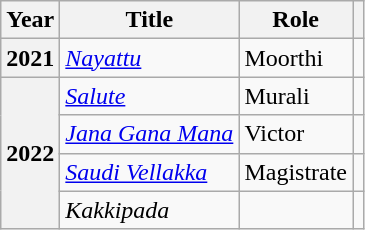<table class="wikitable plainrowheaders sortable">
<tr>
<th>Year</th>
<th>Title</th>
<th>Role</th>
<th></th>
</tr>
<tr>
<th scope="row" rowspan="1">2021</th>
<td><em><a href='#'>Nayattu</a></em></td>
<td>Moorthi</td>
<td></td>
</tr>
<tr>
<th scope="row" rowspan="4">2022</th>
<td><em><a href='#'>Salute</a></em></td>
<td>Murali</td>
<td></td>
</tr>
<tr>
<td><em><a href='#'>Jana Gana Mana</a></em></td>
<td>Victor</td>
<td></td>
</tr>
<tr>
<td><em><a href='#'>Saudi Vellakka</a></em></td>
<td>Magistrate</td>
<td></td>
</tr>
<tr>
<td><em>Kakkipada</em></td>
<td></td>
<td></td>
</tr>
</table>
